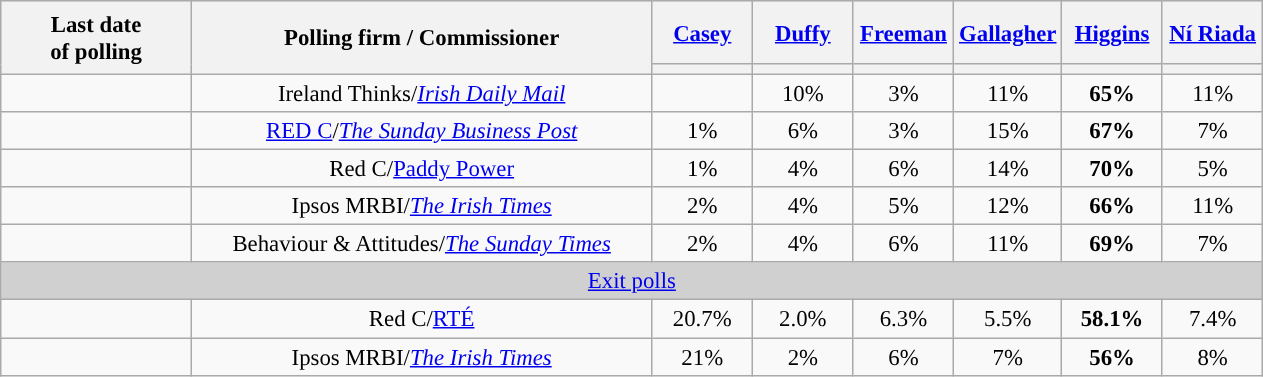<table class="wikitable" style="text-align:center;font-size:95%;">
<tr style="height:42px; background-color:#E9E9E9">
<th style="width:120px;" rowspan="2">Last date<br>of polling</th>
<th style="width:300px;" rowspan="2">Polling firm / Commissioner</th>
<th style="width:60px;"><a href='#'>Casey</a></th>
<th style="width:60px;"><a href='#'>Duffy</a></th>
<th style="width:60px;"><a href='#'>Freeman</a></th>
<th style="width:60px;"><a href='#'>Gallagher</a></th>
<th style="width:60px;"><a href='#'>Higgins</a></th>
<th style="width:60px;"><a href='#'>Ní Riada</a></th>
</tr>
<tr>
<th style="color:inherit;background:"></th>
<th style="color:inherit;background:"></th>
<th style="color:inherit;background:"></th>
<th style="color:inherit;background:"></th>
<th style="color:inherit;background:"></th>
<th style="color:inherit;background:"></th>
</tr>
<tr>
<td></td>
<td>Ireland Thinks/<em><a href='#'>Irish Daily Mail</a></em></td>
<td></td>
<td>10%</td>
<td>3%</td>
<td>11%</td>
<td><strong>65%</strong></td>
<td>11%</td>
</tr>
<tr>
<td></td>
<td><a href='#'>RED C</a>/<em><a href='#'>The Sunday Business Post</a></em></td>
<td>1%</td>
<td>6%</td>
<td>3%</td>
<td>15%</td>
<td><strong>67%</strong></td>
<td>7%</td>
</tr>
<tr>
<td></td>
<td>Red C/<a href='#'>Paddy Power</a></td>
<td>1%</td>
<td>4%</td>
<td>6%</td>
<td>14%</td>
<td><strong>70%</strong></td>
<td>5%</td>
</tr>
<tr>
<td></td>
<td>Ipsos MRBI/<em><a href='#'>The Irish Times</a></em></td>
<td>2%</td>
<td>4%</td>
<td>5%</td>
<td>12%</td>
<td><strong>66%</strong></td>
<td>11%</td>
</tr>
<tr>
<td></td>
<td>Behaviour & Attitudes/<em><a href='#'>The Sunday Times</a></em></td>
<td>2%</td>
<td>4%</td>
<td>6%</td>
<td>11%</td>
<td><strong>69%</strong></td>
<td>7%</td>
</tr>
<tr>
<td colspan="9" style="background:#D0D0D0; color:black"><a href='#'>Exit polls</a></td>
</tr>
<tr>
<td></td>
<td>Red C/<a href='#'>RTÉ</a></td>
<td>20.7%</td>
<td>2.0%</td>
<td>6.3%</td>
<td>5.5%</td>
<td><strong>58.1%</strong></td>
<td>7.4%</td>
</tr>
<tr>
<td></td>
<td>Ipsos MRBI/<em><a href='#'>The Irish Times</a></em></td>
<td>21%</td>
<td>2%</td>
<td>6%</td>
<td>7%</td>
<td><strong>56%</strong></td>
<td>8%</td>
</tr>
</table>
